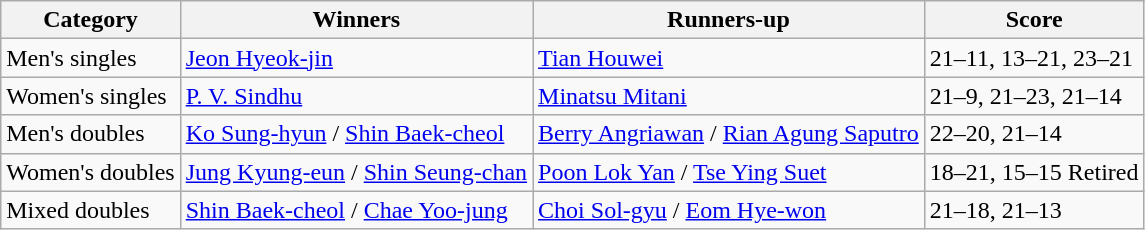<table class=wikitable style="white-space:nowrap;">
<tr>
<th>Category</th>
<th>Winners</th>
<th>Runners-up</th>
<th>Score</th>
</tr>
<tr>
<td>Men's singles</td>
<td> <a href='#'>Jeon Hyeok-jin</a></td>
<td> <a href='#'>Tian Houwei</a></td>
<td>21–11, 13–21, 23–21</td>
</tr>
<tr>
<td>Women's singles</td>
<td> <a href='#'>P. V. Sindhu</a></td>
<td> <a href='#'>Minatsu Mitani</a></td>
<td>21–9, 21–23, 21–14</td>
</tr>
<tr>
<td>Men's doubles</td>
<td> <a href='#'>Ko Sung-hyun</a> / <a href='#'>Shin Baek-cheol</a></td>
<td> <a href='#'>Berry Angriawan</a> / <a href='#'>Rian Agung Saputro</a></td>
<td>22–20, 21–14</td>
</tr>
<tr>
<td>Women's doubles</td>
<td> <a href='#'>Jung Kyung-eun</a> / <a href='#'>Shin Seung-chan</a></td>
<td> <a href='#'>Poon Lok Yan</a> / <a href='#'>Tse Ying Suet</a></td>
<td>18–21, 15–15 Retired</td>
</tr>
<tr>
<td>Mixed doubles</td>
<td> <a href='#'>Shin Baek-cheol</a> / <a href='#'>Chae Yoo-jung</a></td>
<td> <a href='#'>Choi Sol-gyu</a> / <a href='#'>Eom Hye-won</a></td>
<td>21–18, 21–13</td>
</tr>
</table>
